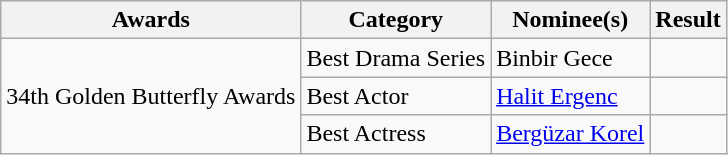<table class="wikitable plainrowheaders">
<tr>
<th scope="col">Awards</th>
<th scope="col">Category</th>
<th scope="col">Nominee(s)</th>
<th scope="col">Result</th>
</tr>
<tr>
<td scope="row" rowspan="3">34th Golden Butterfly Awards</td>
<td>Best Drama Series</td>
<td>Binbir Gece</td>
<td></td>
</tr>
<tr>
<td scope="row">Best Actor</td>
<td><a href='#'>Halit Ergenc</a></td>
<td></td>
</tr>
<tr>
<td scope="row">Best Actress</td>
<td><a href='#'>Bergüzar Korel</a></td>
<td></td>
</tr>
</table>
